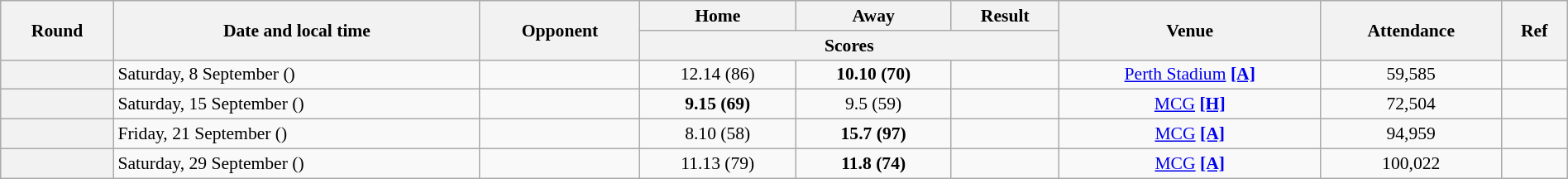<table class="wikitable plainrowheaders" style="font-size:90%; width:100%; text-align:center;">
<tr>
<th scope="col" rowspan="2">Round</th>
<th scope="col" rowspan="2">Date and local time</th>
<th scope="col" rowspan="2">Opponent</th>
<th scope="col">Home</th>
<th scope="col">Away</th>
<th scope="col">Result</th>
<th scope="col" rowspan="2">Venue</th>
<th scope="col" rowspan="2">Attendance</th>
<th scope="col" rowspan="2">Ref</th>
</tr>
<tr>
<th scope="col" colspan="3">Scores</th>
</tr>
<tr>
<th scope="row"></th>
<td align=left>Saturday, 8 September ()</td>
<td align=left></td>
<td>12.14 (86)</td>
<td><strong>10.10 (70)</strong></td>
<td></td>
<td><a href='#'>Perth Stadium</a> <a href='#'><strong>[A]</strong></a></td>
<td>59,585</td>
<td></td>
</tr>
<tr>
<th scope="row"></th>
<td align=left>Saturday, 15 September ()</td>
<td align=left></td>
<td><strong>9.15 (69)</strong></td>
<td>9.5 (59)</td>
<td></td>
<td><a href='#'>MCG</a> <a href='#'><strong>[H]</strong></a></td>
<td>72,504</td>
<td></td>
</tr>
<tr>
<th scope="row"></th>
<td align=left>Friday, 21 September ()</td>
<td align=left></td>
<td>8.10 (58)</td>
<td><strong>15.7 (97)</strong></td>
<td></td>
<td><a href='#'>MCG</a> <a href='#'><strong>[A]</strong></a></td>
<td>94,959</td>
<td></td>
</tr>
<tr>
<th scope="row"></th>
<td align=left>Saturday, 29 September ()</td>
<td align=left></td>
<td>11.13 (79)</td>
<td><strong>11.8 (74)</strong></td>
<td></td>
<td><a href='#'>MCG</a> <a href='#'><strong>[A]</strong></a></td>
<td>100,022</td>
<td></td>
</tr>
</table>
